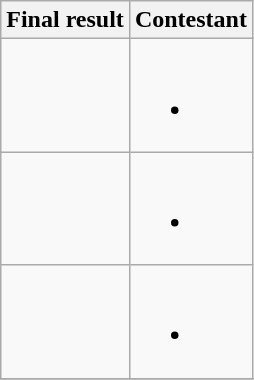<table class="wikitable" style="text-align:center;">
<tr>
<th>Final result</th>
<th>Contestant</th>
</tr>
<tr>
<td></td>
<td><br><ul><li></li></ul></td>
</tr>
<tr>
<td></td>
<td><br><ul><li></li></ul></td>
</tr>
<tr>
<td></td>
<td><br><ul><li></li></ul></td>
</tr>
<tr>
</tr>
</table>
